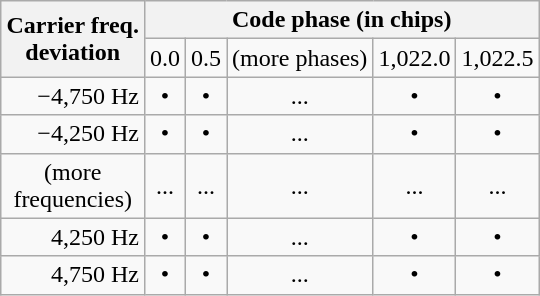<table class="wikitable" style="margin: 1em auto 1em auto; text-align: center">
<tr>
<th rowspan="2">Carrier freq.<br>deviation</th>
<th colspan="5">Code phase (in chips)</th>
</tr>
<tr align=center>
<td>0.0</td>
<td>0.5</td>
<td>(more phases)</td>
<td>1,022.0</td>
<td>1,022.5</td>
</tr>
<tr>
<td align=right>−4,750 Hz</td>
<td>•</td>
<td>•</td>
<td>...</td>
<td>•</td>
<td>•</td>
</tr>
<tr>
<td align=right>−4,250 Hz</td>
<td>•</td>
<td>•</td>
<td>...</td>
<td>•</td>
<td>•</td>
</tr>
<tr>
<td>(more<br>frequencies)</td>
<td>...</td>
<td>...</td>
<td>...</td>
<td>...</td>
<td>...</td>
</tr>
<tr>
<td align=right>4,250 Hz</td>
<td>•</td>
<td>•</td>
<td>...</td>
<td>•</td>
<td>•</td>
</tr>
<tr>
<td align=right>4,750 Hz</td>
<td>•</td>
<td>•</td>
<td>...</td>
<td>•</td>
<td>•</td>
</tr>
</table>
